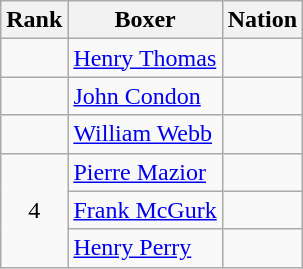<table class="wikitable sortable">
<tr>
<th>Rank</th>
<th>Boxer</th>
<th>Nation</th>
</tr>
<tr>
<td align=center></td>
<td><a href='#'>Henry Thomas</a></td>
<td></td>
</tr>
<tr>
<td align=center></td>
<td><a href='#'>John Condon</a></td>
<td></td>
</tr>
<tr>
<td align=center></td>
<td><a href='#'>William Webb</a></td>
<td></td>
</tr>
<tr>
<td align=center rowspan=3>4</td>
<td><a href='#'>Pierre Mazior</a></td>
<td></td>
</tr>
<tr>
<td><a href='#'>Frank McGurk</a></td>
<td></td>
</tr>
<tr>
<td><a href='#'>Henry Perry</a></td>
<td></td>
</tr>
</table>
